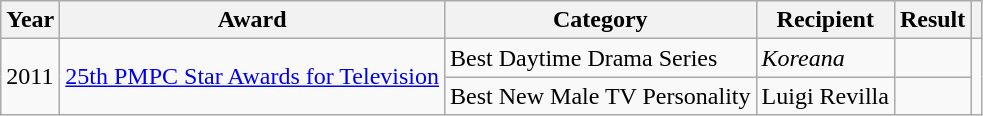<table class="wikitable">
<tr>
<th>Year</th>
<th>Award</th>
<th>Category</th>
<th>Recipient</th>
<th>Result</th>
<th></th>
</tr>
<tr>
<td rowspan=2>2011</td>
<td rowspan=2><a href='#'>25th PMPC Star Awards for Television</a></td>
<td>Best Daytime Drama Series</td>
<td><em>Koreana</em></td>
<td></td>
<td rowspan=2></td>
</tr>
<tr>
<td>Best New Male TV Personality</td>
<td>Luigi Revilla</td>
<td></td>
</tr>
</table>
